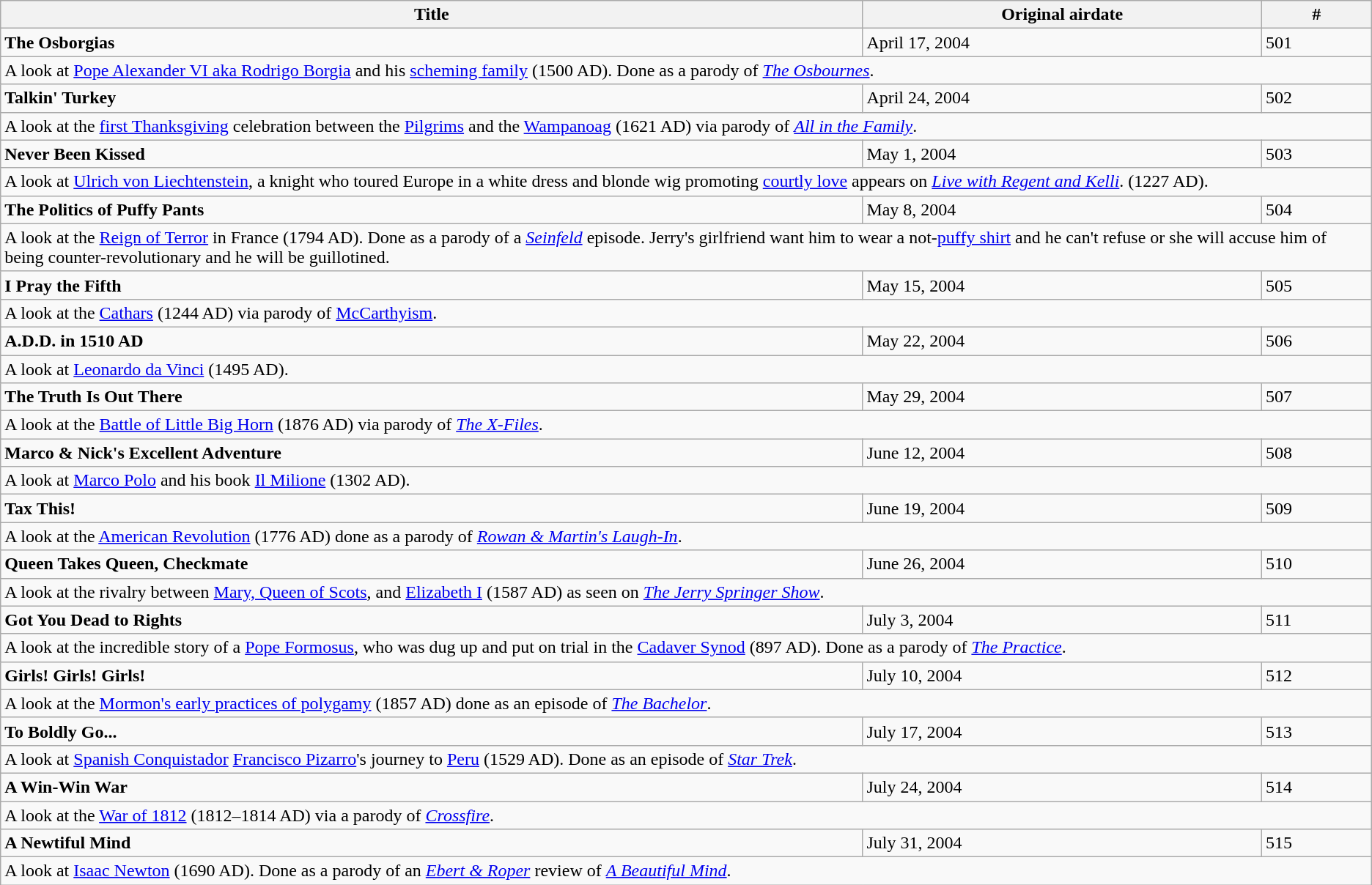<table class="wikitable">
<tr>
<th>Title</th>
<th>Original airdate</th>
<th>#</th>
</tr>
<tr>
<td><strong>The Osborgias</strong></td>
<td>April 17, 2004</td>
<td>501</td>
</tr>
<tr>
<td colspan="6">A look at <a href='#'>Pope Alexander VI aka Rodrigo Borgia</a> and his <a href='#'>scheming family</a> (1500 AD). Done as a parody of <em><a href='#'>The Osbournes</a></em>.</td>
</tr>
<tr>
<td><strong>Talkin' Turkey</strong></td>
<td>April 24, 2004</td>
<td>502</td>
</tr>
<tr>
<td colspan="6">A look at the <a href='#'>first Thanksgiving</a> celebration between the <a href='#'>Pilgrims</a> and the <a href='#'>Wampanoag</a> (1621 AD) via parody of <em><a href='#'>All in the Family</a></em>.</td>
</tr>
<tr>
<td><strong>Never Been Kissed</strong></td>
<td>May 1, 2004</td>
<td>503</td>
</tr>
<tr>
<td colspan="6">A look at <a href='#'>Ulrich von Liechtenstein</a>, a knight who toured Europe in a white dress and blonde wig promoting <a href='#'>courtly love</a> appears on <em><a href='#'>Live with Regent and Kelli</a></em>. (1227 AD).</td>
</tr>
<tr>
<td><strong>The Politics of Puffy Pants</strong></td>
<td>May 8, 2004</td>
<td>504</td>
</tr>
<tr>
<td colspan="6">A look at the <a href='#'>Reign of Terror</a> in France (1794 AD). Done as a parody of a <em><a href='#'>Seinfeld</a></em> episode. Jerry's girlfriend want him to wear a not-<a href='#'>puffy shirt</a> and he can't refuse or she will accuse him of being counter-revolutionary and he will be guillotined.</td>
</tr>
<tr>
<td><strong>I Pray the Fifth</strong></td>
<td>May 15, 2004</td>
<td>505</td>
</tr>
<tr>
<td colspan="6">A look at the <a href='#'>Cathars</a> (1244 AD) via parody of <a href='#'>McCarthyism</a>.</td>
</tr>
<tr>
<td><strong>A.D.D. in 1510 AD</strong></td>
<td>May 22, 2004</td>
<td>506</td>
</tr>
<tr>
<td colspan="6">A look at <a href='#'>Leonardo da Vinci</a> (1495 AD).</td>
</tr>
<tr>
<td><strong>The Truth Is Out There</strong></td>
<td>May 29, 2004</td>
<td>507</td>
</tr>
<tr>
<td colspan="6">A look at the <a href='#'>Battle of Little Big Horn</a> (1876 AD) via parody of <em><a href='#'>The X-Files</a></em>.</td>
</tr>
<tr>
<td><strong>Marco & Nick's Excellent Adventure</strong></td>
<td>June 12, 2004</td>
<td>508</td>
</tr>
<tr>
<td colspan="6">A look at <a href='#'>Marco Polo</a> and his book <a href='#'>Il Milione</a> (1302 AD).</td>
</tr>
<tr>
<td><strong>Tax This!</strong></td>
<td>June 19, 2004</td>
<td>509</td>
</tr>
<tr>
<td colspan="6">A look at the <a href='#'>American Revolution</a> (1776 AD) done as a parody of <em><a href='#'>Rowan & Martin's Laugh-In</a></em>.</td>
</tr>
<tr>
<td><strong>Queen Takes Queen, Checkmate</strong></td>
<td>June 26, 2004</td>
<td>510</td>
</tr>
<tr>
<td colspan="6">A look at the rivalry between <a href='#'>Mary, Queen of Scots</a>, and <a href='#'>Elizabeth I</a> (1587 AD) as seen on <em><a href='#'>The Jerry Springer Show</a></em>.</td>
</tr>
<tr>
<td><strong>Got You Dead to Rights</strong></td>
<td>July 3, 2004</td>
<td>511</td>
</tr>
<tr>
<td colspan="6">A look at the incredible story of a <a href='#'>Pope Formosus</a>, who was dug up and put on trial in the <a href='#'>Cadaver Synod</a> (897 AD). Done as a parody of <em><a href='#'>The Practice</a></em>.</td>
</tr>
<tr>
<td><strong>Girls! Girls! Girls!</strong></td>
<td>July 10, 2004</td>
<td>512</td>
</tr>
<tr>
<td colspan="6">A look at the <a href='#'>Mormon's early practices of polygamy</a> (1857 AD) done as an episode of <em><a href='#'>The Bachelor</a></em>.</td>
</tr>
<tr>
<td><strong>To Boldly Go...</strong></td>
<td>July 17, 2004</td>
<td>513</td>
</tr>
<tr>
<td colspan="6">A look at <a href='#'>Spanish Conquistador</a> <a href='#'>Francisco Pizarro</a>'s journey to <a href='#'>Peru</a> (1529 AD). Done as an episode of <em><a href='#'>Star Trek</a></em>.</td>
</tr>
<tr>
<td><strong>A Win-Win War</strong></td>
<td>July 24, 2004</td>
<td>514</td>
</tr>
<tr>
<td colspan="6">A look at the <a href='#'>War of 1812</a> (1812–1814 AD) via a parody of <em><a href='#'>Crossfire</a></em>.</td>
</tr>
<tr>
<td><strong>A Newtiful Mind </strong></td>
<td>July 31, 2004</td>
<td>515</td>
</tr>
<tr>
<td colspan="6">A look at <a href='#'>Isaac Newton</a> (1690 AD). Done as a parody of an <em><a href='#'>Ebert & Roper</a></em> review of <em><a href='#'>A Beautiful Mind</a></em>.</td>
</tr>
</table>
